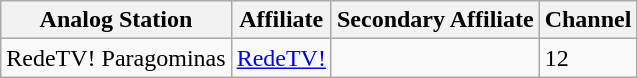<table class="wikitable sortable mw-collapsible">
<tr>
<th>Analog Station</th>
<th>Affiliate</th>
<th>Secondary Affiliate</th>
<th>Channel</th>
</tr>
<tr>
<td>RedeTV! Paragominas</td>
<td><a href='#'>RedeTV!</a></td>
<td></td>
<td>12</td>
</tr>
</table>
